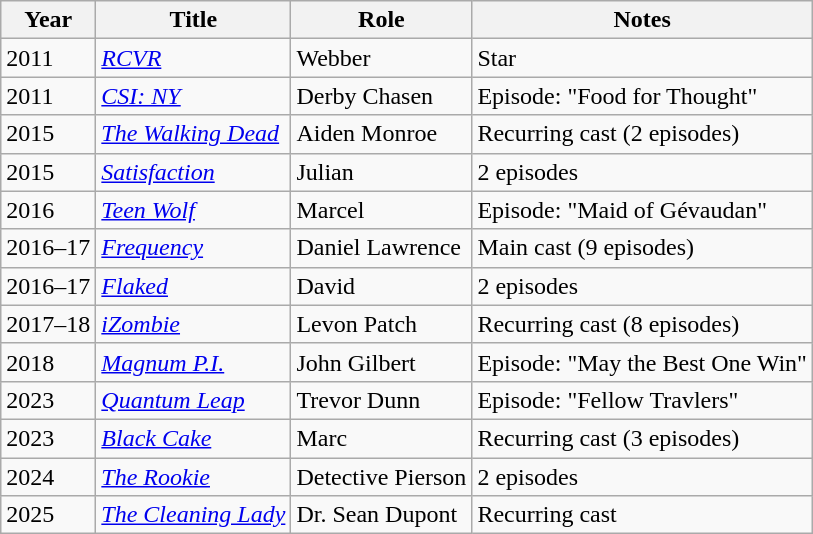<table class="wikitable sortable">
<tr>
<th>Year</th>
<th>Title</th>
<th>Role</th>
<th class="unsortable">Notes</th>
</tr>
<tr>
<td>2011</td>
<td><em><a href='#'>RCVR</a></em></td>
<td>Webber</td>
<td>Star</td>
</tr>
<tr>
<td>2011</td>
<td><em><a href='#'>CSI: NY</a></em></td>
<td>Derby Chasen</td>
<td>Episode: "Food for Thought"</td>
</tr>
<tr>
<td>2015</td>
<td><em><a href='#'>The Walking Dead</a></em></td>
<td>Aiden Monroe</td>
<td>Recurring cast (2 episodes)</td>
</tr>
<tr>
<td>2015</td>
<td><em><a href='#'>Satisfaction</a></em></td>
<td>Julian</td>
<td>2 episodes</td>
</tr>
<tr>
<td>2016</td>
<td><em><a href='#'>Teen Wolf</a> </em></td>
<td>Marcel</td>
<td>Episode: "Maid of Gévaudan"</td>
</tr>
<tr>
<td>2016–17</td>
<td><em><a href='#'>Frequency</a></em></td>
<td>Daniel Lawrence</td>
<td>Main cast (9 episodes)</td>
</tr>
<tr>
<td>2016–17</td>
<td><em><a href='#'>Flaked</a></em></td>
<td>David</td>
<td>2 episodes</td>
</tr>
<tr>
<td>2017–18</td>
<td><em><a href='#'>iZombie</a></em></td>
<td>Levon Patch</td>
<td>Recurring cast (8 episodes)</td>
</tr>
<tr>
<td>2018</td>
<td><em><a href='#'>Magnum P.I.</a></em></td>
<td>John Gilbert</td>
<td>Episode: "May the Best One Win"</td>
</tr>
<tr>
<td>2023</td>
<td><em><a href='#'>Quantum Leap</a></em></td>
<td>Trevor Dunn</td>
<td>Episode: "Fellow Travlers"</td>
</tr>
<tr>
<td>2023</td>
<td><em><a href='#'>Black Cake</a></em></td>
<td>Marc</td>
<td>Recurring cast (3 episodes)</td>
</tr>
<tr>
<td>2024</td>
<td><em><a href='#'>The Rookie</a></em></td>
<td>Detective Pierson</td>
<td>2 episodes</td>
</tr>
<tr>
<td>2025</td>
<td><em><a href='#'>The Cleaning Lady</a></em></td>
<td>Dr. Sean Dupont</td>
<td>Recurring cast</td>
</tr>
</table>
